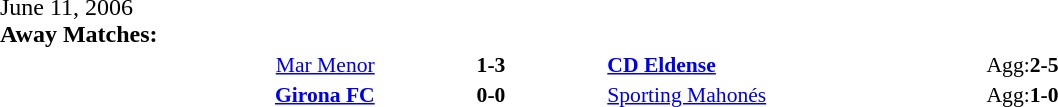<table width=100% cellspacing=1>
<tr>
<th width=20%></th>
<th width=12%></th>
<th width=20%></th>
<th></th>
</tr>
<tr>
<td>June 11, 2006<br><strong>Away Matches:</strong></td>
</tr>
<tr style=font-size:90%>
<td align=right><a href='#'>Mar Menor</a></td>
<td align=center><strong>1-3</strong></td>
<td><strong><a href='#'>CD Eldense</a></strong></td>
<td>Agg:<strong>2-5</strong></td>
</tr>
<tr style=font-size:90%>
<td align=right><strong><a href='#'>Girona FC</a></strong></td>
<td align=center><strong>0-0</strong></td>
<td><a href='#'>Sporting Mahonés</a></td>
<td>Agg:<strong>1-0</strong></td>
</tr>
</table>
